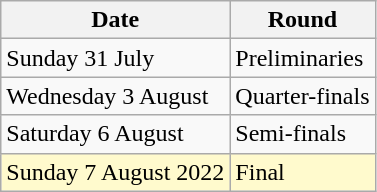<table class="wikitable">
<tr>
<th>Date</th>
<th>Round</th>
</tr>
<tr>
<td>Sunday 31 July</td>
<td>Preliminaries</td>
</tr>
<tr>
<td>Wednesday 3 August</td>
<td>Quarter-finals</td>
</tr>
<tr>
<td>Saturday 6 August</td>
<td>Semi-finals</td>
</tr>
<tr>
<td style=background:lemonchiffon>Sunday 7 August 2022</td>
<td style=background:lemonchiffon>Final</td>
</tr>
</table>
